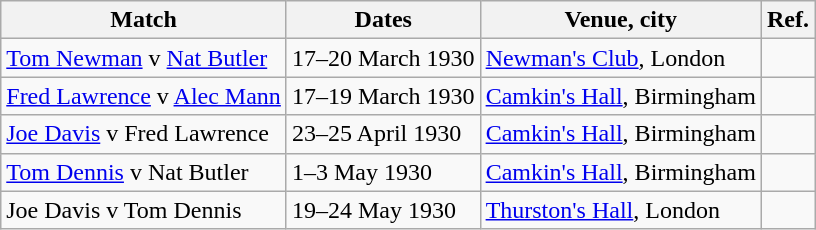<table class="wikitable">
<tr>
<th scope="col">Match</th>
<th scope="col">Dates</th>
<th scope="col">Venue, city</th>
<th scope="col">Ref.</th>
</tr>
<tr>
<td><a href='#'>Tom Newman</a> v <a href='#'>Nat Butler</a></td>
<td>17–20 March 1930</td>
<td><a href='#'>Newman's Club</a>, London</td>
<td></td>
</tr>
<tr>
<td><a href='#'>Fred Lawrence</a> v <a href='#'>Alec Mann</a></td>
<td>17–19 March 1930</td>
<td><a href='#'>Camkin's Hall</a>, Birmingham</td>
<td></td>
</tr>
<tr>
<td><a href='#'>Joe Davis</a> v Fred Lawrence</td>
<td>23–25 April 1930</td>
<td><a href='#'>Camkin's Hall</a>, Birmingham</td>
<td></td>
</tr>
<tr>
<td><a href='#'>Tom Dennis</a> v Nat Butler</td>
<td>1–3 May 1930</td>
<td><a href='#'>Camkin's Hall</a>, Birmingham</td>
<td></td>
</tr>
<tr>
<td>Joe Davis v Tom Dennis</td>
<td>19–24 May 1930</td>
<td><a href='#'>Thurston's Hall</a>, London</td>
<td></td>
</tr>
</table>
